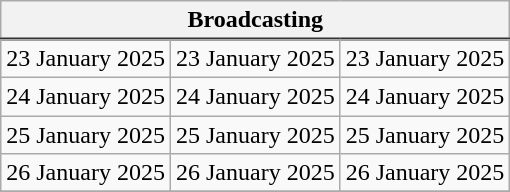<table class=wikitable style="text-align:center;">
<tr>
<th colspan=3>Broadcasting</th>
</tr>
<tr style="border-top: 2px solid #333333;">
</tr>
<tr>
<td>23 January 2025 </td>
<td>23 January 2025 </td>
<td>23 January 2025 </td>
</tr>
<tr>
<td>24 January 2025 </td>
<td>24 January 2025 </td>
<td>24 January 2025 </td>
</tr>
<tr>
<td>25 January 2025 </td>
<td>25 January 2025 </td>
<td>25 January 2025 </td>
</tr>
<tr>
<td>26 January 2025 </td>
<td>26 January 2025 </td>
<td>26 January 2025 </td>
</tr>
<tr>
</tr>
</table>
